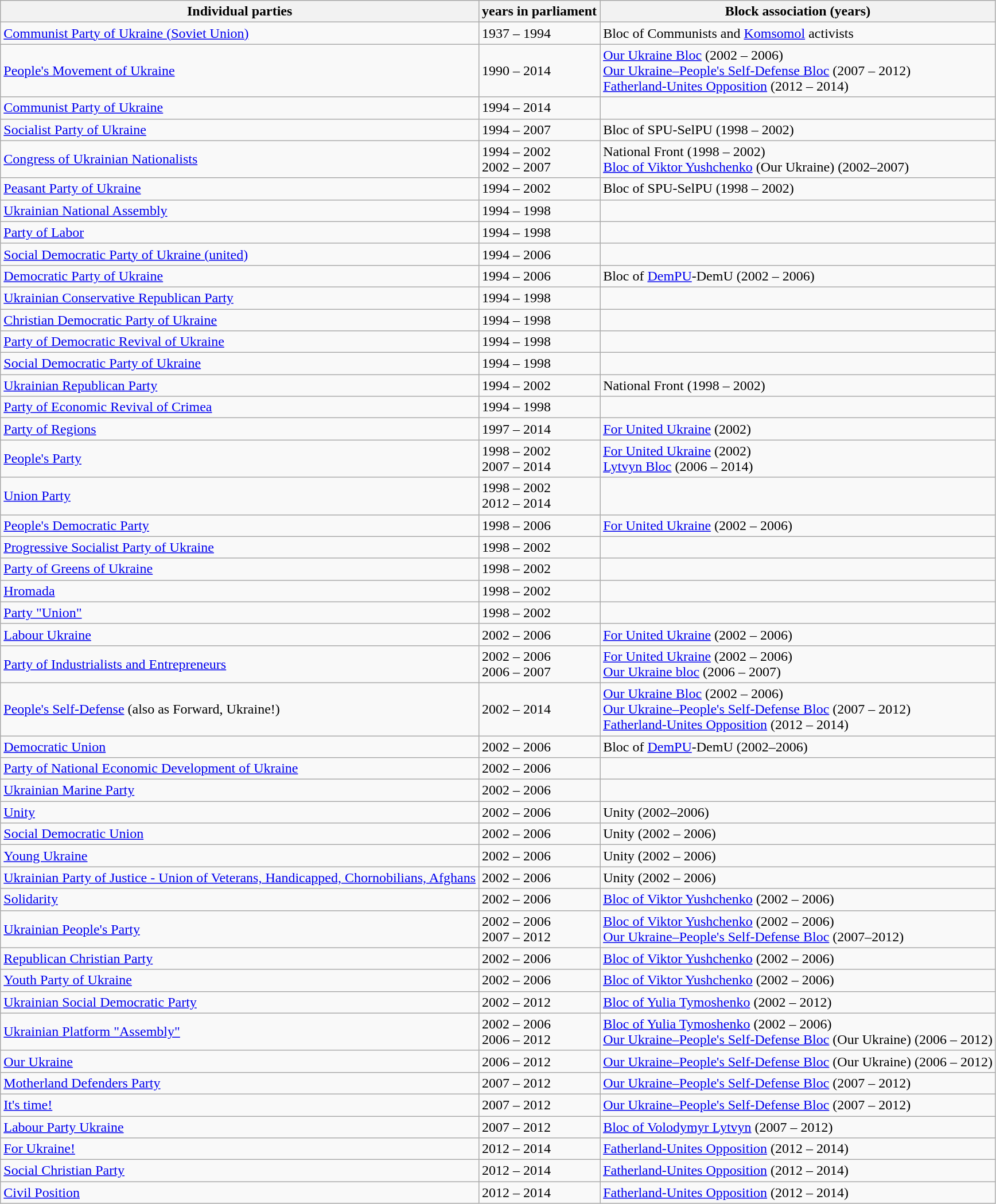<table class="wikitable">
<tr>
<th>Individual parties</th>
<th>years in parliament</th>
<th>Block association (years)</th>
</tr>
<tr>
<td><a href='#'>Communist Party of Ukraine (Soviet Union)</a><br></td>
<td>1937 – 1994</td>
<td>Bloc of Communists and <a href='#'>Komsomol</a> activists</td>
</tr>
<tr>
<td><a href='#'>People's Movement of Ukraine</a></td>
<td>1990 – 2014</td>
<td><a href='#'>Our Ukraine Bloc</a> (2002 – 2006)<br><a href='#'>Our Ukraine–People's Self-Defense Bloc</a> (2007 – 2012)<br><a href='#'>Fatherland-Unites Opposition</a> (2012 – 2014)</td>
</tr>
<tr>
<td><a href='#'>Communist Party of Ukraine</a></td>
<td>1994 – 2014</td>
<td></td>
</tr>
<tr>
<td><a href='#'>Socialist Party of Ukraine</a><br></td>
<td>1994 – 2007</td>
<td>Bloc of SPU-SelPU (1998 – 2002)</td>
</tr>
<tr>
<td><a href='#'>Congress of Ukrainian Nationalists</a></td>
<td>1994 – 2002<br>2002 – 2007</td>
<td>National Front (1998 – 2002)<br><a href='#'>Bloc of Viktor Yushchenko</a> (Our Ukraine) (2002–2007)</td>
</tr>
<tr>
<td><a href='#'>Peasant Party of Ukraine</a></td>
<td>1994 – 2002</td>
<td>Bloc of SPU-SelPU (1998 – 2002)</td>
</tr>
<tr>
<td><a href='#'>Ukrainian National Assembly</a></td>
<td>1994 – 1998</td>
<td></td>
</tr>
<tr>
<td><a href='#'>Party of Labor</a></td>
<td>1994 – 1998</td>
<td></td>
</tr>
<tr>
<td><a href='#'>Social Democratic Party of Ukraine (united)</a></td>
<td>1994 – 2006</td>
<td></td>
</tr>
<tr>
<td><a href='#'>Democratic Party of Ukraine</a></td>
<td>1994 – 2006</td>
<td>Bloc of <a href='#'>DemPU</a>-DemU (2002 – 2006)</td>
</tr>
<tr>
<td><a href='#'>Ukrainian Conservative Republican Party</a></td>
<td>1994 – 1998</td>
<td></td>
</tr>
<tr>
<td><a href='#'>Christian Democratic Party of Ukraine</a></td>
<td>1994 – 1998</td>
<td></td>
</tr>
<tr>
<td><a href='#'>Party of Democratic Revival of Ukraine</a></td>
<td>1994 – 1998</td>
<td></td>
</tr>
<tr>
<td><a href='#'>Social Democratic Party of Ukraine</a></td>
<td>1994 – 1998</td>
<td></td>
</tr>
<tr>
<td><a href='#'>Ukrainian Republican Party</a></td>
<td>1994 – 2002</td>
<td>National Front (1998 – 2002)</td>
</tr>
<tr>
<td><a href='#'>Party of Economic Revival of Crimea</a></td>
<td>1994 – 1998</td>
<td></td>
</tr>
<tr>
<td><a href='#'>Party of Regions</a><br></td>
<td>1997 – 2014</td>
<td><a href='#'>For United Ukraine</a> (2002)</td>
</tr>
<tr>
<td><a href='#'>People's Party</a></td>
<td>1998 – 2002<br>2007 – 2014</td>
<td><a href='#'>For United Ukraine</a> (2002)<br><a href='#'>Lytvyn Bloc</a> (2006 – 2014)</td>
</tr>
<tr>
<td><a href='#'>Union Party</a></td>
<td>1998 – 2002<br>2012 – 2014</td>
<td></td>
</tr>
<tr>
<td><a href='#'>People's Democratic Party</a></td>
<td>1998 – 2006</td>
<td><a href='#'>For United Ukraine</a> (2002 – 2006)</td>
</tr>
<tr>
<td><a href='#'>Progressive Socialist Party of Ukraine</a></td>
<td>1998 – 2002</td>
<td></td>
</tr>
<tr>
<td><a href='#'>Party of Greens of Ukraine</a></td>
<td>1998 – 2002</td>
<td></td>
</tr>
<tr>
<td><a href='#'>Hromada</a></td>
<td>1998 – 2002</td>
<td></td>
</tr>
<tr>
<td><a href='#'>Party "Union"</a></td>
<td>1998 – 2002</td>
<td></td>
</tr>
<tr>
<td><a href='#'>Labour Ukraine</a></td>
<td>2002 – 2006</td>
<td><a href='#'>For United Ukraine</a> (2002 – 2006)</td>
</tr>
<tr>
<td><a href='#'>Party of Industrialists and Entrepreneurs</a></td>
<td>2002 – 2006<br>2006 – 2007</td>
<td><a href='#'>For United Ukraine</a> (2002 – 2006) <br> <a href='#'>Our Ukraine bloc</a> (2006 – 2007)</td>
</tr>
<tr>
<td><a href='#'>People's Self-Defense</a> (also as Forward, Ukraine!)</td>
<td>2002 – 2014</td>
<td><a href='#'>Our Ukraine Bloc</a> (2002 – 2006)<br><a href='#'>Our Ukraine–People's Self-Defense Bloc</a> (2007 – 2012)<br><a href='#'>Fatherland-Unites Opposition</a> (2012 – 2014)</td>
</tr>
<tr>
<td><a href='#'>Democratic Union</a></td>
<td>2002 – 2006</td>
<td>Bloc of <a href='#'>DemPU</a>-DemU (2002–2006)</td>
</tr>
<tr>
<td><a href='#'>Party of National Economic Development of Ukraine</a></td>
<td>2002 – 2006</td>
<td></td>
</tr>
<tr>
<td><a href='#'>Ukrainian Marine Party</a></td>
<td>2002 – 2006</td>
<td></td>
</tr>
<tr>
<td><a href='#'>Unity</a></td>
<td>2002 – 2006</td>
<td>Unity (2002–2006)</td>
</tr>
<tr>
<td><a href='#'>Social Democratic Union</a></td>
<td>2002 – 2006</td>
<td>Unity (2002 – 2006)</td>
</tr>
<tr>
<td><a href='#'>Young Ukraine</a></td>
<td>2002 – 2006</td>
<td>Unity (2002 – 2006)</td>
</tr>
<tr>
<td><a href='#'>Ukrainian Party of Justice - Union of Veterans, Handicapped, Chornobilians, Afghans</a></td>
<td>2002 – 2006</td>
<td>Unity (2002 – 2006)</td>
</tr>
<tr>
<td><a href='#'>Solidarity</a></td>
<td>2002 – 2006</td>
<td><a href='#'>Bloc of Viktor Yushchenko</a> (2002 – 2006)</td>
</tr>
<tr>
<td><a href='#'>Ukrainian People's Party</a></td>
<td>2002 – 2006  <br> 2007 – 2012</td>
<td><a href='#'>Bloc of Viktor Yushchenko</a> (2002 – 2006) <br> <a href='#'>Our Ukraine–People's Self-Defense Bloc</a> (2007–2012)</td>
</tr>
<tr>
<td><a href='#'>Republican Christian Party</a></td>
<td>2002 – 2006</td>
<td><a href='#'>Bloc of Viktor Yushchenko</a> (2002 – 2006)</td>
</tr>
<tr>
<td><a href='#'>Youth Party of Ukraine</a></td>
<td>2002 – 2006</td>
<td><a href='#'>Bloc of Viktor Yushchenko</a> (2002 – 2006)</td>
</tr>
<tr>
<td><a href='#'>Ukrainian Social Democratic Party</a></td>
<td>2002 – 2012</td>
<td><a href='#'>Bloc of Yulia Tymoshenko</a> (2002 – 2012)</td>
</tr>
<tr>
<td><a href='#'>Ukrainian Platform "Assembly"</a></td>
<td>2002 – 2006<br>2006 – 2012</td>
<td><a href='#'>Bloc of Yulia Tymoshenko</a> (2002 – 2006) <br><a href='#'>Our Ukraine–People's Self-Defense Bloc</a> (Our Ukraine) (2006 – 2012)</td>
</tr>
<tr>
<td><a href='#'>Our Ukraine</a></td>
<td>2006 – 2012</td>
<td><a href='#'>Our Ukraine–People's Self-Defense Bloc</a> (Our Ukraine) (2006 – 2012)</td>
</tr>
<tr>
<td><a href='#'>Motherland Defenders Party</a></td>
<td>2007 – 2012</td>
<td><a href='#'>Our Ukraine–People's Self-Defense Bloc</a> (2007 – 2012)</td>
</tr>
<tr>
<td><a href='#'>It's time!</a></td>
<td>2007 – 2012</td>
<td><a href='#'>Our Ukraine–People's Self-Defense Bloc</a> (2007 – 2012)</td>
</tr>
<tr>
<td><a href='#'>Labour Party Ukraine</a></td>
<td>2007 – 2012</td>
<td><a href='#'>Bloc of Volodymyr Lytvyn</a> (2007 – 2012)</td>
</tr>
<tr>
<td><a href='#'>For Ukraine!</a></td>
<td>2012 – 2014</td>
<td><a href='#'>Fatherland-Unites Opposition</a> (2012 – 2014)</td>
</tr>
<tr>
<td><a href='#'>Social Christian Party</a></td>
<td>2012 – 2014</td>
<td><a href='#'>Fatherland-Unites Opposition</a> (2012 – 2014)</td>
</tr>
<tr>
<td><a href='#'>Civil Position</a></td>
<td>2012 – 2014</td>
<td><a href='#'>Fatherland-Unites Opposition</a> (2012 – 2014)</td>
</tr>
</table>
